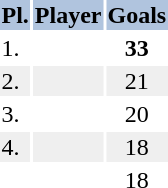<table>
<tr bgcolor="lightsteelblue">
<th>Pl.</th>
<th>Player</th>
<th>Goals</th>
</tr>
<tr>
<td>1.</td>
<td></td>
<td align="center"><strong>33</strong></td>
</tr>
<tr bgcolor="efefef">
<td>2.</td>
<td></td>
<td align="center">21</td>
</tr>
<tr>
<td>3.</td>
<td></td>
<td align="center">20</td>
</tr>
<tr bgcolor="efefef">
<td>4.</td>
<td></td>
<td align="center">18</td>
</tr>
<tr>
<td></td>
<td></td>
<td align="center">18</td>
</tr>
</table>
